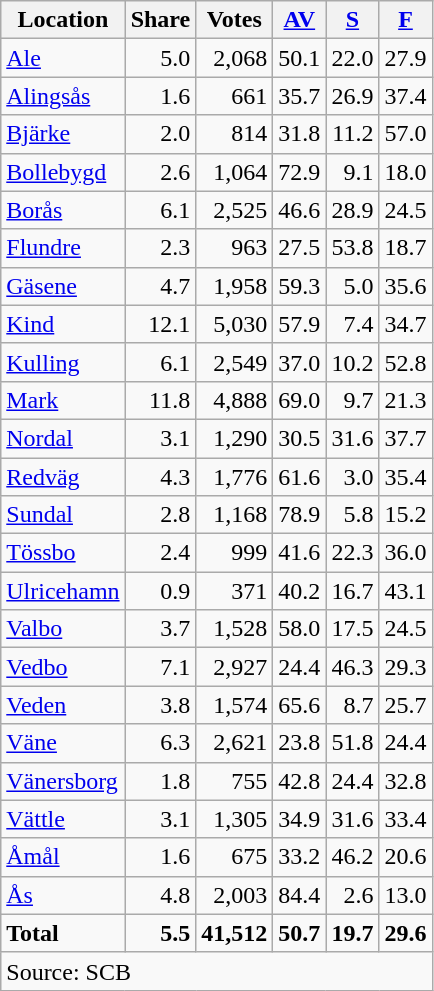<table class="wikitable sortable" style=text-align:right>
<tr>
<th>Location</th>
<th>Share</th>
<th>Votes</th>
<th><a href='#'>AV</a></th>
<th><a href='#'>S</a></th>
<th><a href='#'>F</a></th>
</tr>
<tr>
<td align=left><a href='#'>Ale</a></td>
<td>5.0</td>
<td>2,068</td>
<td>50.1</td>
<td>22.0</td>
<td>27.9</td>
</tr>
<tr>
<td align=left><a href='#'>Alingsås</a></td>
<td>1.6</td>
<td>661</td>
<td>35.7</td>
<td>26.9</td>
<td>37.4</td>
</tr>
<tr>
<td align=left><a href='#'>Bjärke</a></td>
<td>2.0</td>
<td>814</td>
<td>31.8</td>
<td>11.2</td>
<td>57.0</td>
</tr>
<tr>
<td align=left><a href='#'>Bollebygd</a></td>
<td>2.6</td>
<td>1,064</td>
<td>72.9</td>
<td>9.1</td>
<td>18.0</td>
</tr>
<tr>
<td align=left><a href='#'>Borås</a></td>
<td>6.1</td>
<td>2,525</td>
<td>46.6</td>
<td>28.9</td>
<td>24.5</td>
</tr>
<tr>
<td align=left><a href='#'>Flundre</a></td>
<td>2.3</td>
<td>963</td>
<td>27.5</td>
<td>53.8</td>
<td>18.7</td>
</tr>
<tr>
<td align=left><a href='#'>Gäsene</a></td>
<td>4.7</td>
<td>1,958</td>
<td>59.3</td>
<td>5.0</td>
<td>35.6</td>
</tr>
<tr>
<td align=left><a href='#'>Kind</a></td>
<td>12.1</td>
<td>5,030</td>
<td>57.9</td>
<td>7.4</td>
<td>34.7</td>
</tr>
<tr>
<td align=left><a href='#'>Kulling</a></td>
<td>6.1</td>
<td>2,549</td>
<td>37.0</td>
<td>10.2</td>
<td>52.8</td>
</tr>
<tr>
<td align=left><a href='#'>Mark</a></td>
<td>11.8</td>
<td>4,888</td>
<td>69.0</td>
<td>9.7</td>
<td>21.3</td>
</tr>
<tr>
<td align=left><a href='#'>Nordal</a></td>
<td>3.1</td>
<td>1,290</td>
<td>30.5</td>
<td>31.6</td>
<td>37.7</td>
</tr>
<tr>
<td align=left><a href='#'>Redväg</a></td>
<td>4.3</td>
<td>1,776</td>
<td>61.6</td>
<td>3.0</td>
<td>35.4</td>
</tr>
<tr>
<td align=left><a href='#'>Sundal</a></td>
<td>2.8</td>
<td>1,168</td>
<td>78.9</td>
<td>5.8</td>
<td>15.2</td>
</tr>
<tr>
<td align=left><a href='#'>Tössbo</a></td>
<td>2.4</td>
<td>999</td>
<td>41.6</td>
<td>22.3</td>
<td>36.0</td>
</tr>
<tr>
<td align=left><a href='#'>Ulricehamn</a></td>
<td>0.9</td>
<td>371</td>
<td>40.2</td>
<td>16.7</td>
<td>43.1</td>
</tr>
<tr>
<td align=left><a href='#'>Valbo</a></td>
<td>3.7</td>
<td>1,528</td>
<td>58.0</td>
<td>17.5</td>
<td>24.5</td>
</tr>
<tr>
<td align=left><a href='#'>Vedbo</a></td>
<td>7.1</td>
<td>2,927</td>
<td>24.4</td>
<td>46.3</td>
<td>29.3</td>
</tr>
<tr>
<td align=left><a href='#'>Veden</a></td>
<td>3.8</td>
<td>1,574</td>
<td>65.6</td>
<td>8.7</td>
<td>25.7</td>
</tr>
<tr>
<td align=left><a href='#'>Väne</a></td>
<td>6.3</td>
<td>2,621</td>
<td>23.8</td>
<td>51.8</td>
<td>24.4</td>
</tr>
<tr>
<td align=left><a href='#'>Vänersborg</a></td>
<td>1.8</td>
<td>755</td>
<td>42.8</td>
<td>24.4</td>
<td>32.8</td>
</tr>
<tr>
<td align=left><a href='#'>Vättle</a></td>
<td>3.1</td>
<td>1,305</td>
<td>34.9</td>
<td>31.6</td>
<td>33.4</td>
</tr>
<tr>
<td align=left><a href='#'>Åmål</a></td>
<td>1.6</td>
<td>675</td>
<td>33.2</td>
<td>46.2</td>
<td>20.6</td>
</tr>
<tr>
<td align=left><a href='#'>Ås</a></td>
<td>4.8</td>
<td>2,003</td>
<td>84.4</td>
<td>2.6</td>
<td>13.0</td>
</tr>
<tr>
<td align=left><strong>Total</strong></td>
<td><strong>5.5</strong></td>
<td><strong>41,512</strong></td>
<td><strong>50.7</strong></td>
<td><strong>19.7</strong></td>
<td><strong>29.6</strong></td>
</tr>
<tr>
<td align=left colspan=6>Source: SCB </td>
</tr>
</table>
